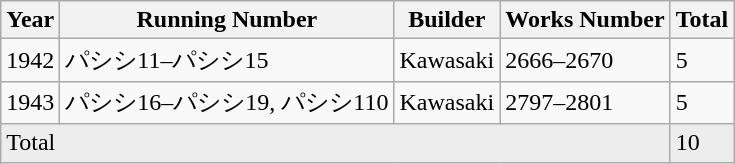<table class="wikitable">
<tr>
<th>Year</th>
<th>Running Number</th>
<th>Builder</th>
<th>Works Number</th>
<th>Total</th>
</tr>
<tr>
<td>1942</td>
<td>パシシ11–パシシ15</td>
<td>Kawasaki</td>
<td>2666–2670</td>
<td>5</td>
</tr>
<tr>
<td>1943</td>
<td>パシシ16–パシシ19, パシシ110</td>
<td>Kawasaki</td>
<td>2797–2801</td>
<td>5</td>
</tr>
<tr>
<td bgcolor=#ededed colspan="4">Total</td>
<td bgcolor=#ededed>10</td>
</tr>
</table>
